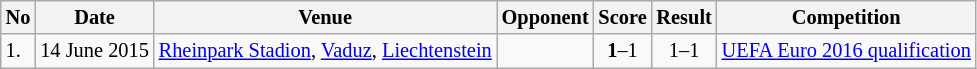<table class="wikitable" style="font-size:85%;">
<tr>
<th>No</th>
<th>Date</th>
<th>Venue</th>
<th>Opponent</th>
<th>Score</th>
<th>Result</th>
<th>Competition</th>
</tr>
<tr>
<td>1.</td>
<td>14 June 2015</td>
<td><a href='#'>Rheinpark Stadion</a>, <a href='#'>Vaduz</a>, <a href='#'>Liechtenstein</a></td>
<td></td>
<td align=center><strong>1</strong>–1</td>
<td align=center>1–1</td>
<td><a href='#'>UEFA Euro 2016 qualification</a></td>
</tr>
</table>
